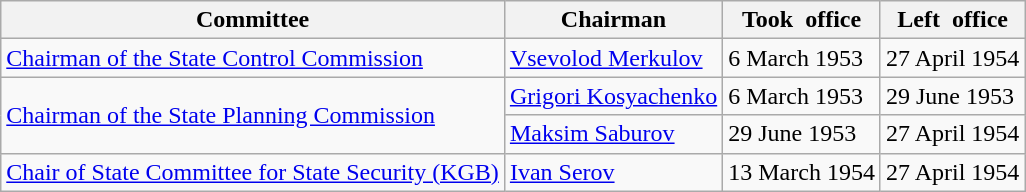<table class="wikitable">
<tr>
<th>Committee</th>
<th>Chairman</th>
<th>Took office</th>
<th>Left office</th>
</tr>
<tr>
<td><a href='#'>Chairman of the State Control Commission</a></td>
<td><a href='#'>Vsevolod Merkulov</a></td>
<td>6 March 1953</td>
<td>27 April 1954</td>
</tr>
<tr>
<td rowspan=2><a href='#'>Chairman of the State Planning Commission</a></td>
<td><a href='#'>Grigori Kosyachenko</a></td>
<td>6 March 1953</td>
<td>29 June 1953</td>
</tr>
<tr>
<td><a href='#'>Maksim Saburov</a></td>
<td>29 June 1953</td>
<td>27 April 1954</td>
</tr>
<tr>
<td><a href='#'>Chair of State Committee for State Security (KGB)</a></td>
<td><a href='#'>Ivan Serov</a></td>
<td>13 March 1954</td>
<td>27 April 1954</td>
</tr>
</table>
